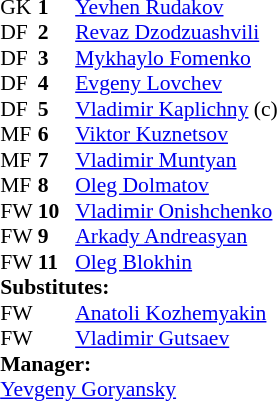<table style="font-size:90%; margin:0.2em auto;" cellspacing="0" cellpadding="0">
<tr>
<th width="25"></th>
<th width="25"></th>
</tr>
<tr>
<td>GK</td>
<td><strong>1</strong></td>
<td><a href='#'>Yevhen Rudakov</a></td>
</tr>
<tr>
<td>DF</td>
<td><strong>2</strong></td>
<td><a href='#'>Revaz Dzodzuashvili</a></td>
</tr>
<tr>
<td>DF</td>
<td><strong>3</strong></td>
<td><a href='#'>Mykhaylo Fomenko</a></td>
</tr>
<tr>
<td>DF</td>
<td><strong>4</strong></td>
<td><a href='#'>Evgeny Lovchev</a></td>
</tr>
<tr>
<td>DF</td>
<td><strong>5</strong></td>
<td><a href='#'>Vladimir Kaplichny</a> (c)</td>
</tr>
<tr>
<td>MF</td>
<td><strong>6</strong></td>
<td><a href='#'>Viktor Kuznetsov</a></td>
</tr>
<tr>
<td>MF</td>
<td><strong>7</strong></td>
<td><a href='#'>Vladimir Muntyan</a></td>
</tr>
<tr>
<td>MF</td>
<td><strong>8</strong></td>
<td><a href='#'>Oleg Dolmatov</a></td>
<td></td>
<td></td>
</tr>
<tr>
<td>FW</td>
<td><strong>10</strong></td>
<td><a href='#'>Vladimir Onishchenko</a></td>
</tr>
<tr>
<td>FW</td>
<td><strong>9</strong></td>
<td><a href='#'>Arkady Andreasyan</a></td>
<td></td>
<td></td>
</tr>
<tr>
<td>FW</td>
<td><strong>11</strong></td>
<td><a href='#'>Oleg Blokhin</a></td>
</tr>
<tr>
<td colspan=3><strong>Substitutes:</strong></td>
</tr>
<tr>
<td>FW</td>
<td><strong> </strong></td>
<td><a href='#'>Anatoli Kozhemyakin</a></td>
<td></td>
<td></td>
</tr>
<tr>
<td>FW</td>
<td><strong> </strong></td>
<td><a href='#'>Vladimir Gutsaev</a></td>
<td></td>
<td></td>
</tr>
<tr>
<td colspan=3><strong>Manager:</strong></td>
</tr>
<tr>
<td colspan=4> <a href='#'>Yevgeny Goryansky</a></td>
</tr>
</table>
